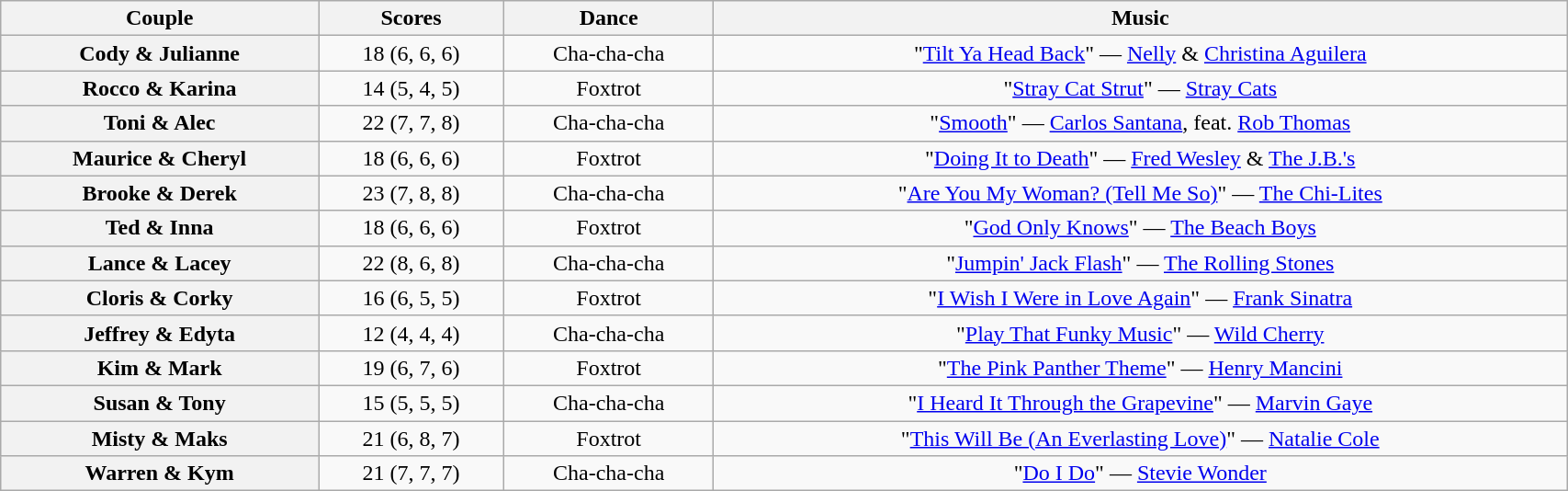<table class="wikitable sortable" style="text-align:center; width:90%">
<tr>
<th scope="col">Couple</th>
<th scope="col">Scores</th>
<th scope="col" class="unsortable">Dance</th>
<th scope="col" class="unsortable">Music</th>
</tr>
<tr>
<th scope="row">Cody & Julianne</th>
<td>18 (6, 6, 6)</td>
<td>Cha-cha-cha</td>
<td>"<a href='#'>Tilt Ya Head Back</a>" — <a href='#'>Nelly</a> & <a href='#'>Christina Aguilera</a></td>
</tr>
<tr>
<th scope="row">Rocco & Karina</th>
<td>14 (5, 4, 5)</td>
<td>Foxtrot</td>
<td>"<a href='#'>Stray Cat Strut</a>" — <a href='#'>Stray Cats</a></td>
</tr>
<tr>
<th scope="row">Toni & Alec</th>
<td>22 (7, 7, 8)</td>
<td>Cha-cha-cha</td>
<td>"<a href='#'>Smooth</a>" — <a href='#'>Carlos Santana</a>, feat. <a href='#'>Rob Thomas</a></td>
</tr>
<tr>
<th scope="row">Maurice & Cheryl</th>
<td>18 (6, 6, 6)</td>
<td>Foxtrot</td>
<td>"<a href='#'>Doing It to Death</a>" — <a href='#'>Fred Wesley</a> & <a href='#'>The J.B.'s</a></td>
</tr>
<tr>
<th scope="row">Brooke & Derek</th>
<td>23 (7, 8, 8)</td>
<td>Cha-cha-cha</td>
<td>"<a href='#'>Are You My Woman? (Tell Me So)</a>" — <a href='#'>The Chi-Lites</a></td>
</tr>
<tr>
<th scope="row">Ted & Inna</th>
<td>18 (6, 6, 6)</td>
<td>Foxtrot</td>
<td>"<a href='#'>God Only Knows</a>" — <a href='#'>The Beach Boys</a></td>
</tr>
<tr>
<th scope="row">Lance & Lacey</th>
<td>22 (8, 6, 8)</td>
<td>Cha-cha-cha</td>
<td>"<a href='#'>Jumpin' Jack Flash</a>" — <a href='#'>The Rolling Stones</a></td>
</tr>
<tr>
<th scope="row">Cloris & Corky</th>
<td>16 (6, 5, 5)</td>
<td>Foxtrot</td>
<td>"<a href='#'>I Wish I Were in Love Again</a>" — <a href='#'>Frank Sinatra</a></td>
</tr>
<tr>
<th scope="row">Jeffrey & Edyta</th>
<td>12 (4, 4, 4)</td>
<td>Cha-cha-cha</td>
<td>"<a href='#'>Play That Funky Music</a>" — <a href='#'>Wild Cherry</a></td>
</tr>
<tr>
<th scope="row">Kim & Mark</th>
<td>19 (6, 7, 6)</td>
<td>Foxtrot</td>
<td>"<a href='#'>The Pink Panther Theme</a>" — <a href='#'>Henry Mancini</a></td>
</tr>
<tr>
<th scope="row">Susan & Tony</th>
<td>15 (5, 5, 5)</td>
<td>Cha-cha-cha</td>
<td>"<a href='#'>I Heard It Through the Grapevine</a>" — <a href='#'>Marvin Gaye</a></td>
</tr>
<tr>
<th scope="row">Misty & Maks</th>
<td>21 (6, 8, 7)</td>
<td>Foxtrot</td>
<td>"<a href='#'>This Will Be (An Everlasting Love)</a>" — <a href='#'>Natalie Cole</a></td>
</tr>
<tr>
<th scope="row">Warren & Kym</th>
<td>21 (7, 7, 7)</td>
<td>Cha-cha-cha</td>
<td>"<a href='#'>Do I Do</a>" — <a href='#'>Stevie Wonder</a></td>
</tr>
</table>
